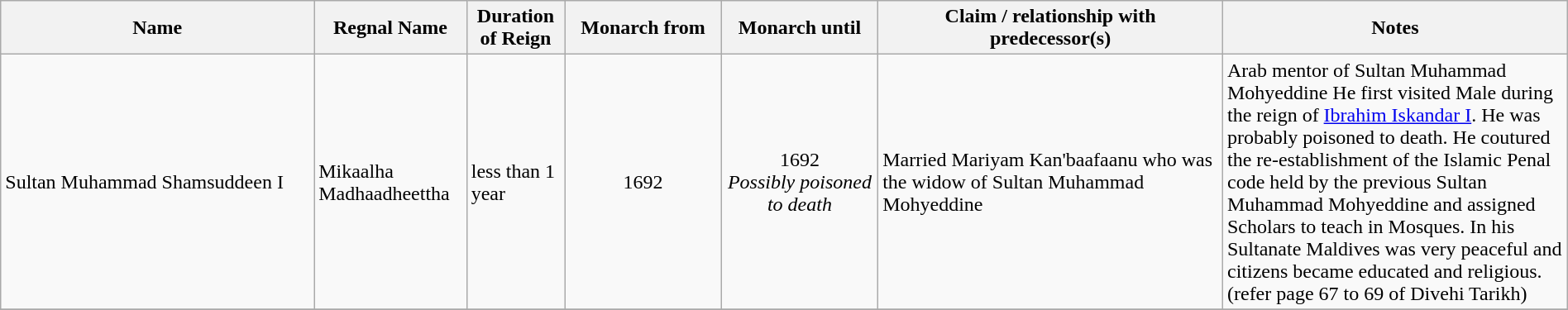<table width=100% class="wikitable">
<tr>
<th width=20%>Name</th>
<th>Regnal Name</th>
<th>Duration of Reign</th>
<th width=10%>Monarch from</th>
<th width=10%>Monarch until</th>
<th width=22%>Claim / relationship with predecessor(s)</th>
<th width=22%>Notes</th>
</tr>
<tr>
<td align="left">Sultan Muhammad Shamsuddeen I</td>
<td>Mikaalha Madhaadheettha</td>
<td>less than 1 year</td>
<td align="center">1692</td>
<td align="center">1692<br><em>Possibly poisoned to death</em></td>
<td>Married Mariyam Kan'baafaanu who was the widow of Sultan Muhammad Mohyeddine</td>
<td align="left">Arab mentor of Sultan Muhammad Mohyeddine He first visited Male during the reign of <a href='#'>Ibrahim Iskandar I</a>. He was probably poisoned to death. He coutured the re-establishment of the Islamic Penal code held by the previous Sultan Muhammad Mohyeddine and assigned Scholars to teach in Mosques. In his Sultanate Maldives was very peaceful and citizens became educated and religious. (refer page 67 to 69 of Divehi Tarikh)</td>
</tr>
<tr>
</tr>
</table>
